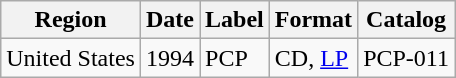<table class="wikitable">
<tr>
<th>Region</th>
<th>Date</th>
<th>Label</th>
<th>Format</th>
<th>Catalog</th>
</tr>
<tr>
<td>United States</td>
<td>1994</td>
<td>PCP</td>
<td>CD, <a href='#'>LP</a></td>
<td>PCP-011</td>
</tr>
</table>
